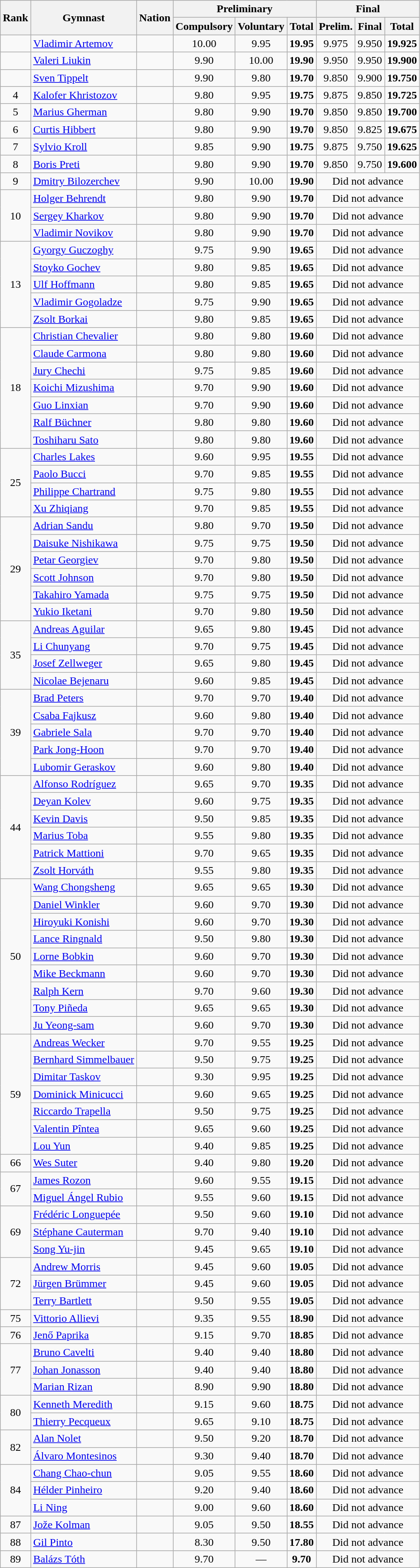<table class="wikitable sortable" style="text-align:center">
<tr>
<th rowspan=2>Rank</th>
<th rowspan=2>Gymnast</th>
<th rowspan=2>Nation</th>
<th colspan=3>Preliminary</th>
<th colspan=3>Final</th>
</tr>
<tr>
<th>Compulsory</th>
<th>Voluntary</th>
<th>Total</th>
<th> Prelim.</th>
<th>Final</th>
<th>Total</th>
</tr>
<tr>
<td></td>
<td align=left data-sort-value=Artemov><a href='#'>Vladimir Artemov</a></td>
<td align=left></td>
<td>10.00</td>
<td>9.95</td>
<td><strong>19.95</strong></td>
<td>9.975</td>
<td>9.950</td>
<td><strong>19.925</strong></td>
</tr>
<tr>
<td></td>
<td align=left data-sort-value=Liukin><a href='#'>Valeri Liukin</a></td>
<td align=left></td>
<td>9.90</td>
<td>10.00</td>
<td><strong>19.90</strong></td>
<td>9.950</td>
<td>9.950</td>
<td><strong>19.900</strong></td>
</tr>
<tr>
<td></td>
<td align=left data-sort-value=Tippelt><a href='#'>Sven Tippelt</a></td>
<td align=left></td>
<td>9.90</td>
<td>9.80</td>
<td><strong>19.70</strong></td>
<td>9.850</td>
<td>9.900</td>
<td><strong>19.750</strong></td>
</tr>
<tr>
<td>4</td>
<td align=left data-sort-value=Khristozov><a href='#'>Kalofer Khristozov</a></td>
<td align=left></td>
<td>9.80</td>
<td>9.95</td>
<td><strong>19.75</strong></td>
<td>9.875</td>
<td>9.850</td>
<td><strong>19.725</strong></td>
</tr>
<tr>
<td>5</td>
<td align=left data-sort-value=Gherman><a href='#'>Marius Gherman</a></td>
<td align=left></td>
<td>9.80</td>
<td>9.90</td>
<td><strong>19.70</strong></td>
<td>9.850</td>
<td>9.850</td>
<td><strong>19.700</strong></td>
</tr>
<tr>
<td>6</td>
<td align=left data-sort-value=Hibbert><a href='#'>Curtis Hibbert</a></td>
<td align=left></td>
<td>9.80</td>
<td>9.90</td>
<td><strong>19.70</strong></td>
<td>9.850</td>
<td>9.825</td>
<td><strong>19.675</strong></td>
</tr>
<tr>
<td>7</td>
<td align=left data-sort-value=Kroll><a href='#'>Sylvio Kroll</a></td>
<td align=left></td>
<td>9.85</td>
<td>9.90</td>
<td><strong>19.75</strong></td>
<td>9.875</td>
<td>9.750</td>
<td><strong>19.625</strong></td>
</tr>
<tr>
<td>8</td>
<td align=left data-sort-value=Preti><a href='#'>Boris Preti</a></td>
<td align=left></td>
<td>9.80</td>
<td>9.90</td>
<td><strong>19.70</strong></td>
<td>9.850</td>
<td>9.750</td>
<td><strong>19.600</strong></td>
</tr>
<tr>
<td>9</td>
<td align=left data-sort-value=Bilozerchev><a href='#'>Dmitry Bilozerchev</a></td>
<td align=left></td>
<td>9.90</td>
<td>10.00</td>
<td><strong>19.90</strong></td>
<td colspan=3 data-sort-value=0.00>Did not advance</td>
</tr>
<tr>
<td rowspan=3>10</td>
<td align=left data-sort-value=Behrendt><a href='#'>Holger Behrendt</a></td>
<td align=left></td>
<td>9.80</td>
<td>9.90</td>
<td><strong>19.70</strong></td>
<td colspan=3 data-sort-value=0.00>Did not advance</td>
</tr>
<tr>
<td align=left data-sort-value=Kharkov><a href='#'>Sergey Kharkov</a></td>
<td align=left></td>
<td>9.80</td>
<td>9.90</td>
<td><strong>19.70</strong></td>
<td colspan=3 data-sort-value=0.00>Did not advance</td>
</tr>
<tr>
<td align=left data-sort-value=Novikov><a href='#'>Vladimir Novikov</a></td>
<td align=left></td>
<td>9.80</td>
<td>9.90</td>
<td><strong>19.70</strong></td>
<td colspan=3 data-sort-value=0.00>Did not advance</td>
</tr>
<tr>
<td rowspan=5>13</td>
<td align=left data-sort-value=Guczoghy><a href='#'>Gyorgy Guczoghy</a></td>
<td align=left></td>
<td>9.75</td>
<td>9.90</td>
<td><strong>19.65</strong></td>
<td colspan=3 data-sort-value=0.00>Did not advance</td>
</tr>
<tr>
<td align=left data-sort-value=Gochev><a href='#'>Stoyko Gochev</a></td>
<td align=left></td>
<td>9.80</td>
<td>9.85</td>
<td><strong>19.65</strong></td>
<td colspan=3 data-sort-value=0.00>Did not advance</td>
</tr>
<tr>
<td align=left data-sort-value=Hoffmann><a href='#'>Ulf Hoffmann</a></td>
<td align=left></td>
<td>9.80</td>
<td>9.85</td>
<td><strong>19.65</strong></td>
<td colspan=3 data-sort-value=0.00>Did not advance</td>
</tr>
<tr>
<td align=left data-sort-value=Gogoladze><a href='#'>Vladimir Gogoladze</a></td>
<td align=left></td>
<td>9.75</td>
<td>9.90</td>
<td><strong>19.65</strong></td>
<td colspan=3 data-sort-value=0.00>Did not advance</td>
</tr>
<tr>
<td align=left data-sort-value=Borkai><a href='#'>Zsolt Borkai</a></td>
<td align=left></td>
<td>9.80</td>
<td>9.85</td>
<td><strong>19.65</strong></td>
<td colspan=3 data-sort-value=0.00>Did not advance</td>
</tr>
<tr>
<td rowspan=7>18</td>
<td align=left data-sort-value=Chevalier><a href='#'>Christian Chevalier</a></td>
<td align=left></td>
<td>9.80</td>
<td>9.80</td>
<td><strong>19.60</strong></td>
<td colspan=3 data-sort-value=0.00>Did not advance</td>
</tr>
<tr>
<td align=left data-sort-value=Carmona><a href='#'>Claude Carmona</a></td>
<td align=left></td>
<td>9.80</td>
<td>9.80</td>
<td><strong>19.60</strong></td>
<td colspan=3 data-sort-value=0.00>Did not advance</td>
</tr>
<tr>
<td align=left data-sort-value=Chechi><a href='#'>Jury Chechi</a></td>
<td align=left></td>
<td>9.75</td>
<td>9.85</td>
<td><strong>19.60</strong></td>
<td colspan=3 data-sort-value=0.00>Did not advance</td>
</tr>
<tr>
<td align=left data-sort-value=Mizushima><a href='#'>Koichi Mizushima</a></td>
<td align=left></td>
<td>9.70</td>
<td>9.90</td>
<td><strong>19.60</strong></td>
<td colspan=3 data-sort-value=0.00>Did not advance</td>
</tr>
<tr>
<td align=left data-sort-value=Guo><a href='#'>Guo Linxian</a></td>
<td align=left></td>
<td>9.70</td>
<td>9.90</td>
<td><strong>19.60</strong></td>
<td colspan=3 data-sort-value=0.00>Did not advance</td>
</tr>
<tr>
<td align=left data-sort-value=Büchner><a href='#'>Ralf Büchner</a></td>
<td align=left></td>
<td>9.80</td>
<td>9.80</td>
<td><strong>19.60</strong></td>
<td colspan=3 data-sort-value=0.00>Did not advance</td>
</tr>
<tr>
<td align=left data-sort-value=Sato><a href='#'>Toshiharu Sato</a></td>
<td align=left></td>
<td>9.80</td>
<td>9.80</td>
<td><strong>19.60</strong></td>
<td colspan=3 data-sort-value=0.00>Did not advance</td>
</tr>
<tr>
<td rowspan=4>25</td>
<td align=left data-sort-value=Lakes><a href='#'>Charles Lakes</a></td>
<td align=left></td>
<td>9.60</td>
<td>9.95</td>
<td><strong>19.55</strong></td>
<td colspan=3 data-sort-value=0.00>Did not advance</td>
</tr>
<tr>
<td align=left data-sort-value=Bucci><a href='#'>Paolo Bucci</a></td>
<td align=left></td>
<td>9.70</td>
<td>9.85</td>
<td><strong>19.55</strong></td>
<td colspan=3 data-sort-value=0.00>Did not advance</td>
</tr>
<tr>
<td align=left data-sort-value=Chartrand><a href='#'>Philippe Chartrand</a></td>
<td align=left></td>
<td>9.75</td>
<td>9.80</td>
<td><strong>19.55</strong></td>
<td colspan=3 data-sort-value=0.00>Did not advance</td>
</tr>
<tr>
<td align=left data-sort-value=Xu><a href='#'>Xu Zhiqiang</a></td>
<td align=left></td>
<td>9.70</td>
<td>9.85</td>
<td><strong>19.55</strong></td>
<td colspan=3 data-sort-value=0.00>Did not advance</td>
</tr>
<tr>
<td rowspan=6>29</td>
<td align=left data-sort-value=Sandu><a href='#'>Adrian Sandu</a></td>
<td align=left></td>
<td>9.80</td>
<td>9.70</td>
<td><strong>19.50</strong></td>
<td colspan=3 data-sort-value=0.00>Did not advance</td>
</tr>
<tr>
<td align=left data-sort-value=Nishikawa><a href='#'>Daisuke Nishikawa</a></td>
<td align=left></td>
<td>9.75</td>
<td>9.75</td>
<td><strong>19.50</strong></td>
<td colspan=3 data-sort-value=0.00>Did not advance</td>
</tr>
<tr>
<td align=left data-sort-value=Georgiev><a href='#'>Petar Georgiev</a></td>
<td align=left></td>
<td>9.70</td>
<td>9.80</td>
<td><strong>19.50</strong></td>
<td colspan=3 data-sort-value=0.00>Did not advance</td>
</tr>
<tr>
<td align=left data-sort-value=Johnson><a href='#'>Scott Johnson</a></td>
<td align=left></td>
<td>9.70</td>
<td>9.80</td>
<td><strong>19.50</strong></td>
<td colspan=3 data-sort-value=0.00>Did not advance</td>
</tr>
<tr>
<td align=left data-sort-value=Yamada><a href='#'>Takahiro Yamada</a></td>
<td align=left></td>
<td>9.75</td>
<td>9.75</td>
<td><strong>19.50</strong></td>
<td colspan=3 data-sort-value=0.00>Did not advance</td>
</tr>
<tr>
<td align=left data-sort-value=Iketani><a href='#'>Yukio Iketani</a></td>
<td align=left></td>
<td>9.70</td>
<td>9.80</td>
<td><strong>19.50</strong></td>
<td colspan=3 data-sort-value=0.00>Did not advance</td>
</tr>
<tr>
<td rowspan=4>35</td>
<td align=left data-sort-value=Aguilar><a href='#'>Andreas Aguilar</a></td>
<td align=left></td>
<td>9.65</td>
<td>9.80</td>
<td><strong>19.45</strong></td>
<td colspan=3 data-sort-value=0.00>Did not advance</td>
</tr>
<tr>
<td align=left data-sort-value=Li><a href='#'>Li Chunyang</a></td>
<td align=left></td>
<td>9.70</td>
<td>9.75</td>
<td><strong>19.45</strong></td>
<td colspan=3 data-sort-value=0.00>Did not advance</td>
</tr>
<tr>
<td align=left data-sort-value=Zellweger><a href='#'>Josef Zellweger</a></td>
<td align=left></td>
<td>9.65</td>
<td>9.80</td>
<td><strong>19.45</strong></td>
<td colspan=3 data-sort-value=0.00>Did not advance</td>
</tr>
<tr>
<td align=left data-sort-value=Bejenaru><a href='#'>Nicolae Bejenaru</a></td>
<td align=left></td>
<td>9.60</td>
<td>9.85</td>
<td><strong>19.45</strong></td>
<td colspan=3 data-sort-value=0.00>Did not advance</td>
</tr>
<tr>
<td rowspan=5>39</td>
<td align=left data-sort-value=Peters><a href='#'>Brad Peters</a></td>
<td align=left></td>
<td>9.70</td>
<td>9.70</td>
<td><strong>19.40</strong></td>
<td colspan=3 data-sort-value=0.00>Did not advance</td>
</tr>
<tr>
<td align=left data-sort-value=Fajkusz><a href='#'>Csaba Fajkusz</a></td>
<td align=left></td>
<td>9.60</td>
<td>9.80</td>
<td><strong>19.40</strong></td>
<td colspan=3 data-sort-value=0.00>Did not advance</td>
</tr>
<tr>
<td align=left data-sort-value=Sala><a href='#'>Gabriele Sala</a></td>
<td align=left></td>
<td>9.70</td>
<td>9.70</td>
<td><strong>19.40</strong></td>
<td colspan=3 data-sort-value=0.00>Did not advance</td>
</tr>
<tr>
<td align=left data-sort-value=Park><a href='#'>Park Jong-Hoon</a></td>
<td align=left></td>
<td>9.70</td>
<td>9.70</td>
<td><strong>19.40</strong></td>
<td colspan=3 data-sort-value=0.00>Did not advance</td>
</tr>
<tr>
<td align=left data-sort-value=Geraskov><a href='#'>Lubomir Geraskov</a></td>
<td align=left></td>
<td>9.60</td>
<td>9.80</td>
<td><strong>19.40</strong></td>
<td colspan=3 data-sort-value=0.00>Did not advance</td>
</tr>
<tr>
<td rowspan=6>44</td>
<td align=left data-sort-value=Rodríguez><a href='#'>Alfonso Rodríguez</a></td>
<td align=left></td>
<td>9.65</td>
<td>9.70</td>
<td><strong>19.35</strong></td>
<td colspan=3 data-sort-value=0.00>Did not advance</td>
</tr>
<tr>
<td align=left data-sort-value=Kolev><a href='#'>Deyan Kolev</a></td>
<td align=left></td>
<td>9.60</td>
<td>9.75</td>
<td><strong>19.35</strong></td>
<td colspan=3 data-sort-value=0.00>Did not advance</td>
</tr>
<tr>
<td align=left data-sort-value=Davis><a href='#'>Kevin Davis</a></td>
<td align=left></td>
<td>9.50</td>
<td>9.85</td>
<td><strong>19.35</strong></td>
<td colspan=3 data-sort-value=0.00>Did not advance</td>
</tr>
<tr>
<td align=left data-sort-value=Toba><a href='#'>Marius Toba</a></td>
<td align=left></td>
<td>9.55</td>
<td>9.80</td>
<td><strong>19.35</strong></td>
<td colspan=3 data-sort-value=0.00>Did not advance</td>
</tr>
<tr>
<td align=left data-sort-value=Mattioni><a href='#'>Patrick Mattioni</a></td>
<td align=left></td>
<td>9.70</td>
<td>9.65</td>
<td><strong>19.35</strong></td>
<td colspan=3 data-sort-value=0.00>Did not advance</td>
</tr>
<tr>
<td align=left data-sort-value=Horváth><a href='#'>Zsolt Horváth</a></td>
<td align=left></td>
<td>9.55</td>
<td>9.80</td>
<td><strong>19.35</strong></td>
<td colspan=3 data-sort-value=0.00>Did not advance</td>
</tr>
<tr>
<td rowspan=9>50</td>
<td align=left data-sort-value=Wang><a href='#'>Wang Chongsheng</a></td>
<td align=left></td>
<td>9.65</td>
<td>9.65</td>
<td><strong>19.30</strong></td>
<td colspan=3 data-sort-value=0.00>Did not advance</td>
</tr>
<tr>
<td align=left data-sort-value=Winkler><a href='#'>Daniel Winkler</a></td>
<td align=left></td>
<td>9.60</td>
<td>9.70</td>
<td><strong>19.30</strong></td>
<td colspan=3 data-sort-value=0.00>Did not advance</td>
</tr>
<tr>
<td align=left data-sort-value=Konishi><a href='#'>Hiroyuki Konishi</a></td>
<td align=left></td>
<td>9.60</td>
<td>9.70</td>
<td><strong>19.30</strong></td>
<td colspan=3 data-sort-value=0.00>Did not advance</td>
</tr>
<tr>
<td align=left data-sort-value=Ringnald><a href='#'>Lance Ringnald</a></td>
<td align=left></td>
<td>9.50</td>
<td>9.80</td>
<td><strong>19.30</strong></td>
<td colspan=3 data-sort-value=0.00>Did not advance</td>
</tr>
<tr>
<td align=left data-sort-value=Bobkin><a href='#'>Lorne Bobkin</a></td>
<td align=left></td>
<td>9.60</td>
<td>9.70</td>
<td><strong>19.30</strong></td>
<td colspan=3 data-sort-value=0.00>Did not advance</td>
</tr>
<tr>
<td align=left data-sort-value=Beckmann><a href='#'>Mike Beckmann</a></td>
<td align=left></td>
<td>9.60</td>
<td>9.70</td>
<td><strong>19.30</strong></td>
<td colspan=3 data-sort-value=0.00>Did not advance</td>
</tr>
<tr>
<td align=left data-sort-value=Kern><a href='#'>Ralph Kern</a></td>
<td align=left></td>
<td>9.70</td>
<td>9.60</td>
<td><strong>19.30</strong></td>
<td colspan=3 data-sort-value=0.00>Did not advance</td>
</tr>
<tr>
<td align=left data-sort-value=Piñeda><a href='#'>Tony Piñeda</a></td>
<td align=left></td>
<td>9.65</td>
<td>9.65</td>
<td><strong>19.30</strong></td>
<td colspan=3 data-sort-value=0.00>Did not advance</td>
</tr>
<tr>
<td align=left data-sort-value=Ju><a href='#'>Ju Yeong-sam</a></td>
<td align=left></td>
<td>9.60</td>
<td>9.70</td>
<td><strong>19.30</strong></td>
<td colspan=3 data-sort-value=0.00>Did not advance</td>
</tr>
<tr>
<td rowspan=7>59</td>
<td align=left data-sort-value=Wecker><a href='#'>Andreas Wecker</a></td>
<td align=left></td>
<td>9.70</td>
<td>9.55</td>
<td><strong>19.25</strong></td>
<td colspan=3 data-sort-value=0.00>Did not advance</td>
</tr>
<tr>
<td align=left data-sort-value=Simmelbauer><a href='#'>Bernhard Simmelbauer</a></td>
<td align=left></td>
<td>9.50</td>
<td>9.75</td>
<td><strong>19.25</strong></td>
<td colspan=3 data-sort-value=0.00>Did not advance</td>
</tr>
<tr>
<td align=left data-sort-value=Taskov><a href='#'>Dimitar Taskov</a></td>
<td align=left></td>
<td>9.30</td>
<td>9.95</td>
<td><strong>19.25</strong></td>
<td colspan=3 data-sort-value=0.00>Did not advance</td>
</tr>
<tr>
<td align=left data-sort-value=Minicucci Jr.><a href='#'>Dominick Minicucci</a></td>
<td align=left></td>
<td>9.60</td>
<td>9.65</td>
<td><strong>19.25</strong></td>
<td colspan=3 data-sort-value=0.00>Did not advance</td>
</tr>
<tr>
<td align=left data-sort-value=Trapella><a href='#'>Riccardo Trapella</a></td>
<td align=left></td>
<td>9.50</td>
<td>9.75</td>
<td><strong>19.25</strong></td>
<td colspan=3 data-sort-value=0.00>Did not advance</td>
</tr>
<tr>
<td align=left data-sort-value=Pîntea><a href='#'>Valentin Pîntea</a></td>
<td align=left></td>
<td>9.65</td>
<td>9.60</td>
<td><strong>19.25</strong></td>
<td colspan=3 data-sort-value=0.00>Did not advance</td>
</tr>
<tr>
<td align=left data-sort-value=Lou><a href='#'>Lou Yun</a></td>
<td align=left></td>
<td>9.40</td>
<td>9.85</td>
<td><strong>19.25</strong></td>
<td colspan=3 data-sort-value=0.00>Did not advance</td>
</tr>
<tr>
<td>66</td>
<td align=left data-sort-value=Suter><a href='#'>Wes Suter</a></td>
<td align=left></td>
<td>9.40</td>
<td>9.80</td>
<td><strong>19.20</strong></td>
<td colspan=3 data-sort-value=0.00>Did not advance</td>
</tr>
<tr>
<td rowspan=2>67</td>
<td align=left data-sort-value=Rozon><a href='#'>James Rozon</a></td>
<td align=left></td>
<td>9.60</td>
<td>9.55</td>
<td><strong>19.15</strong></td>
<td colspan=3 data-sort-value=0.00>Did not advance</td>
</tr>
<tr>
<td align=left data-sort-value=Rubio><a href='#'>Miguel Ángel Rubio</a></td>
<td align=left></td>
<td>9.55</td>
<td>9.60</td>
<td><strong>19.15</strong></td>
<td colspan=3 data-sort-value=0.00>Did not advance</td>
</tr>
<tr>
<td rowspan=3>69</td>
<td align=left data-sort-value=Longuepée><a href='#'>Frédéric Longuepée</a></td>
<td align=left></td>
<td>9.50</td>
<td>9.60</td>
<td><strong>19.10</strong></td>
<td colspan=3 data-sort-value=0.00>Did not advance</td>
</tr>
<tr>
<td align=left data-sort-value=Cauterman><a href='#'>Stéphane Cauterman</a></td>
<td align=left></td>
<td>9.70</td>
<td>9.40</td>
<td><strong>19.10</strong></td>
<td colspan=3 data-sort-value=0.00>Did not advance</td>
</tr>
<tr>
<td align=left data-sort-value=Song><a href='#'>Song Yu-jin</a></td>
<td align=left></td>
<td>9.45</td>
<td>9.65</td>
<td><strong>19.10</strong></td>
<td colspan=3 data-sort-value=0.00>Did not advance</td>
</tr>
<tr>
<td rowspan=3>72</td>
<td align=left data-sort-value=Morris><a href='#'>Andrew Morris</a></td>
<td align=left></td>
<td>9.45</td>
<td>9.60</td>
<td><strong>19.05</strong></td>
<td colspan=3 data-sort-value=0.00>Did not advance</td>
</tr>
<tr>
<td align=left data-sort-value=Brümmer><a href='#'>Jürgen Brümmer</a></td>
<td align=left></td>
<td>9.45</td>
<td>9.60</td>
<td><strong>19.05</strong></td>
<td colspan=3 data-sort-value=0.00>Did not advance</td>
</tr>
<tr>
<td align=left data-sort-value=Bartlett><a href='#'>Terry Bartlett</a></td>
<td align=left></td>
<td>9.50</td>
<td>9.55</td>
<td><strong>19.05</strong></td>
<td colspan=3 data-sort-value=0.00>Did not advance</td>
</tr>
<tr>
<td>75</td>
<td align=left data-sort-value=Allievi><a href='#'>Vittorio Allievi</a></td>
<td align=left></td>
<td>9.35</td>
<td>9.55</td>
<td><strong>18.90</strong></td>
<td colspan=3 data-sort-value=0.00>Did not advance</td>
</tr>
<tr>
<td>76</td>
<td align=left data-sort-value=Paprika><a href='#'>Jenő Paprika</a></td>
<td align=left></td>
<td>9.15</td>
<td>9.70</td>
<td><strong>18.85</strong></td>
<td colspan=3 data-sort-value=0.00>Did not advance</td>
</tr>
<tr>
<td rowspan=3>77</td>
<td align=left data-sort-value=Cavelti><a href='#'>Bruno Cavelti</a></td>
<td align=left></td>
<td>9.40</td>
<td>9.40</td>
<td><strong>18.80</strong></td>
<td colspan=3 data-sort-value=0.00>Did not advance</td>
</tr>
<tr>
<td align=left data-sort-value=Jonasson><a href='#'>Johan Jonasson</a></td>
<td align=left></td>
<td>9.40</td>
<td>9.40</td>
<td><strong>18.80</strong></td>
<td colspan=3 data-sort-value=0.00>Did not advance</td>
</tr>
<tr>
<td align=left data-sort-value=Rizan><a href='#'>Marian Rizan</a></td>
<td align=left></td>
<td>8.90</td>
<td>9.90</td>
<td><strong>18.80</strong></td>
<td colspan=3 data-sort-value=0.00>Did not advance</td>
</tr>
<tr>
<td rowspan=2>80</td>
<td align=left data-sort-value=Meredith><a href='#'>Kenneth Meredith</a></td>
<td align=left></td>
<td>9.15</td>
<td>9.60</td>
<td><strong>18.75</strong></td>
<td colspan=3 data-sort-value=0.00>Did not advance</td>
</tr>
<tr>
<td align=left data-sort-value=Pecqueux><a href='#'>Thierry Pecqueux</a></td>
<td align=left></td>
<td>9.65</td>
<td>9.10</td>
<td><strong>18.75</strong></td>
<td colspan=3 data-sort-value=0.00>Did not advance</td>
</tr>
<tr>
<td rowspan=2>82</td>
<td align=left data-sort-value=Nolet><a href='#'>Alan Nolet</a></td>
<td align=left></td>
<td>9.50</td>
<td>9.20</td>
<td><strong>18.70</strong></td>
<td colspan=3 data-sort-value=0.00>Did not advance</td>
</tr>
<tr>
<td align=left data-sort-value=Montesinos><a href='#'>Álvaro Montesinos</a></td>
<td align=left></td>
<td>9.30</td>
<td>9.40</td>
<td><strong>18.70</strong></td>
<td colspan=3 data-sort-value=0.00>Did not advance</td>
</tr>
<tr>
<td rowspan=3>84</td>
<td align=left data-sort-value=Chang><a href='#'>Chang Chao-chun</a></td>
<td align=left></td>
<td>9.05</td>
<td>9.55</td>
<td><strong>18.60</strong></td>
<td colspan=3 data-sort-value=0.00>Did not advance</td>
</tr>
<tr>
<td align=left data-sort-value=Pinheiro><a href='#'>Hélder Pinheiro</a></td>
<td align=left></td>
<td>9.20</td>
<td>9.40</td>
<td><strong>18.60</strong></td>
<td colspan=3 data-sort-value=0.00>Did not advance</td>
</tr>
<tr>
<td align=left data-sort-value=Li><a href='#'>Li Ning</a></td>
<td align=left></td>
<td>9.00</td>
<td>9.60</td>
<td><strong>18.60</strong></td>
<td colspan=3 data-sort-value=0.00>Did not advance</td>
</tr>
<tr>
<td>87</td>
<td align=left data-sort-value=Kolman><a href='#'>Jože Kolman</a></td>
<td align=left></td>
<td>9.05</td>
<td>9.50</td>
<td><strong>18.55</strong></td>
<td colspan=3 data-sort-value=0.00>Did not advance</td>
</tr>
<tr>
<td>88</td>
<td align=left data-sort-value=Pinto><a href='#'>Gil Pinto</a></td>
<td align=left></td>
<td>8.30</td>
<td>9.50</td>
<td><strong>17.80</strong></td>
<td colspan=3 data-sort-value=0.00>Did not advance</td>
</tr>
<tr>
<td>89</td>
<td align=left data-sort-value=Tóth><a href='#'>Balázs Tóth</a></td>
<td align=left></td>
<td>9.70</td>
<td data-sort-value=0.00>—</td>
<td><strong>9.70</strong></td>
<td colspan=3 data-sort-value=0.00>Did not advance</td>
</tr>
</table>
